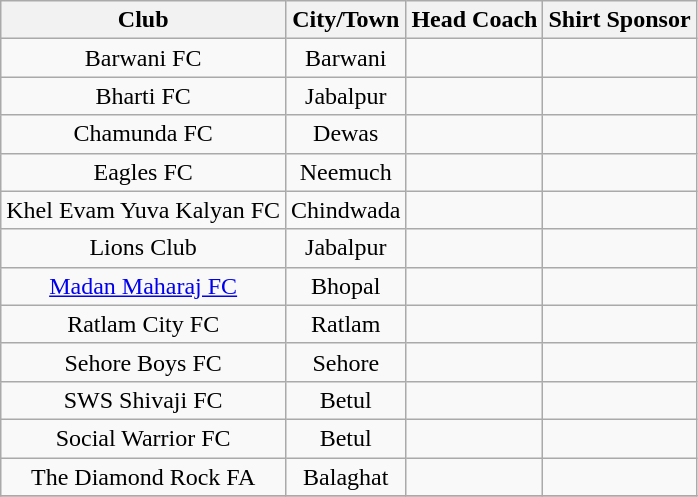<table class="wikitable" style="text-align:center;">
<tr>
<th>Club</th>
<th>City/Town</th>
<th>Head Coach</th>
<th>Shirt Sponsor</th>
</tr>
<tr>
<td>Barwani FC</td>
<td>Barwani</td>
<td></td>
<td></td>
</tr>
<tr>
<td>Bharti FC</td>
<td>Jabalpur</td>
<td></td>
<td></td>
</tr>
<tr>
<td>Chamunda FC</td>
<td>Dewas</td>
<td></td>
<td></td>
</tr>
<tr>
<td>Eagles FC</td>
<td>Neemuch</td>
<td></td>
<td></td>
</tr>
<tr>
<td>Khel Evam Yuva Kalyan FC</td>
<td>Chindwada</td>
<td></td>
<td></td>
</tr>
<tr>
<td>Lions Club</td>
<td>Jabalpur</td>
<td></td>
<td></td>
</tr>
<tr>
<td><a href='#'>Madan Maharaj FC</a></td>
<td>Bhopal</td>
<td></td>
<td></td>
</tr>
<tr>
<td>Ratlam City FC</td>
<td>Ratlam</td>
<td></td>
<td></td>
</tr>
<tr>
<td>Sehore Boys FC</td>
<td>Sehore</td>
<td></td>
<td></td>
</tr>
<tr>
<td>SWS Shivaji FC</td>
<td>Betul</td>
<td></td>
<td></td>
</tr>
<tr>
<td>Social Warrior FC</td>
<td>Betul</td>
<td></td>
<td></td>
</tr>
<tr>
<td>The Diamond Rock FA</td>
<td>Balaghat</td>
<td></td>
<td></td>
</tr>
<tr>
</tr>
</table>
